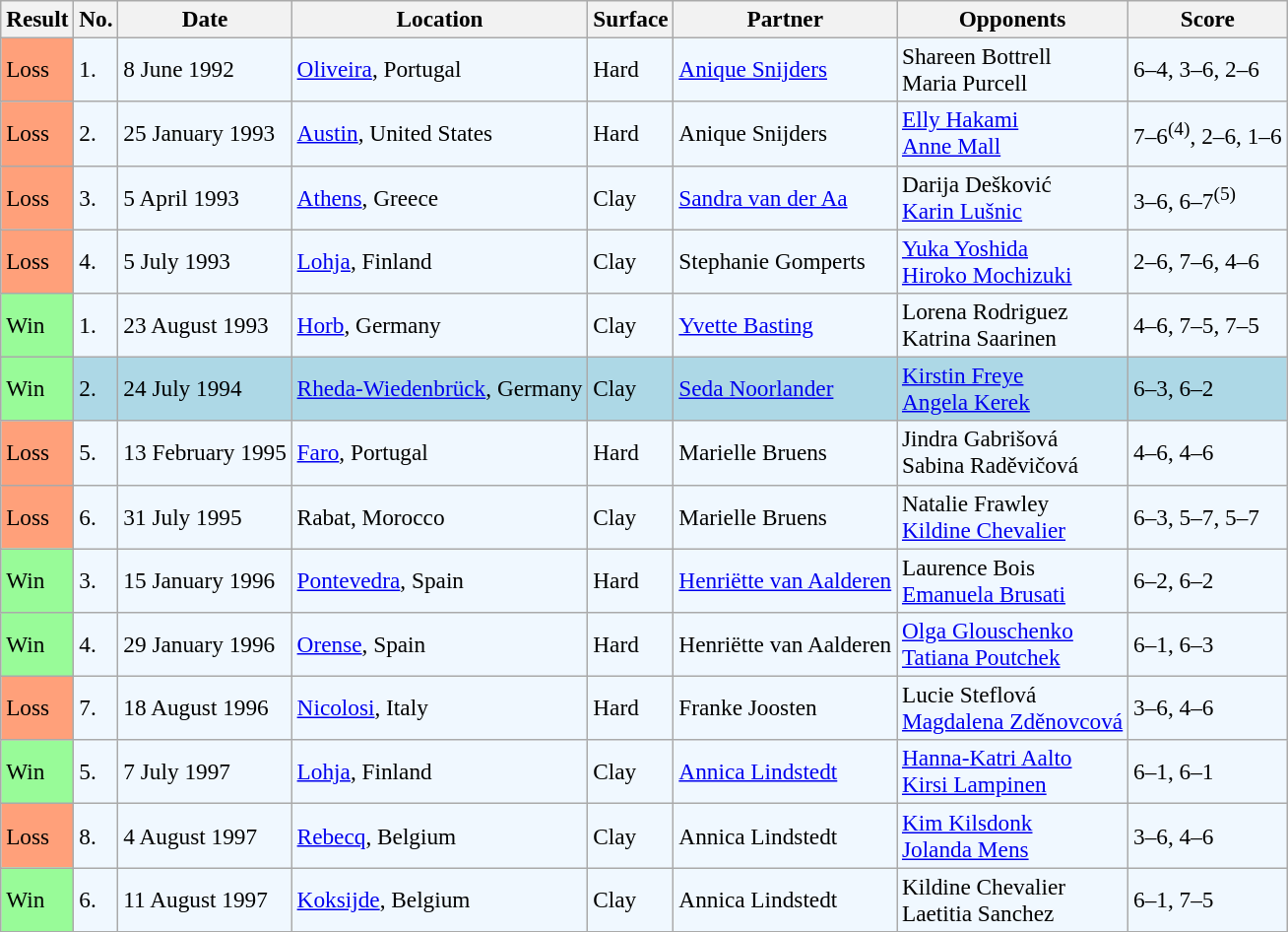<table class="sortable wikitable" style=font-size:97%>
<tr>
<th>Result</th>
<th>No.</th>
<th>Date</th>
<th>Location</th>
<th>Surface</th>
<th>Partner</th>
<th>Opponents</th>
<th>Score</th>
</tr>
<tr style="background:#f0f8ff;">
<td style="background:#ffa07a;">Loss</td>
<td>1.</td>
<td>8 June 1992</td>
<td><a href='#'>Oliveira</a>, Portugal</td>
<td>Hard</td>
<td> <a href='#'>Anique Snijders</a></td>
<td> Shareen Bottrell <br>  Maria Purcell</td>
<td>6–4, 3–6, 2–6</td>
</tr>
<tr style="background:#f0f8ff;">
<td style="background:#ffa07a;">Loss</td>
<td>2.</td>
<td>25 January 1993</td>
<td><a href='#'>Austin</a>, United States</td>
<td>Hard</td>
<td> Anique Snijders</td>
<td> <a href='#'>Elly Hakami</a> <br>  <a href='#'>Anne Mall</a></td>
<td>7–6<sup>(4)</sup>, 2–6, 1–6</td>
</tr>
<tr style="background:#f0f8ff;">
<td style="background:#ffa07a;">Loss</td>
<td>3.</td>
<td>5 April 1993</td>
<td><a href='#'>Athens</a>, Greece</td>
<td>Clay</td>
<td> <a href='#'>Sandra van der Aa</a></td>
<td> Darija Dešković <br>  <a href='#'>Karin Lušnic</a></td>
<td>3–6, 6–7<sup>(5)</sup></td>
</tr>
<tr style="background:#f0f8ff;">
<td style="background:#ffa07a;">Loss</td>
<td>4.</td>
<td>5 July 1993</td>
<td><a href='#'>Lohja</a>, Finland</td>
<td>Clay</td>
<td> Stephanie Gomperts</td>
<td> <a href='#'>Yuka Yoshida</a> <br>  <a href='#'>Hiroko Mochizuki</a></td>
<td>2–6, 7–6, 4–6</td>
</tr>
<tr style="background:#f0f8ff;">
<td style="background:#98fb98;">Win</td>
<td>1.</td>
<td>23 August 1993</td>
<td><a href='#'>Horb</a>, Germany</td>
<td>Clay</td>
<td> <a href='#'>Yvette Basting</a></td>
<td> Lorena Rodriguez <br>  Katrina Saarinen</td>
<td>4–6, 7–5, 7–5</td>
</tr>
<tr style="background:lightblue;">
<td style="background:#98fb98;">Win</td>
<td>2.</td>
<td>24 July 1994</td>
<td><a href='#'>Rheda-Wiedenbrück</a>, Germany</td>
<td>Clay</td>
<td> <a href='#'>Seda Noorlander</a></td>
<td> <a href='#'>Kirstin Freye</a> <br>  <a href='#'>Angela Kerek</a></td>
<td>6–3, 6–2</td>
</tr>
<tr style="background:#f0f8ff;">
<td style="background:#ffa07a;">Loss</td>
<td>5.</td>
<td>13 February 1995</td>
<td><a href='#'>Faro</a>, Portugal</td>
<td>Hard</td>
<td> Marielle Bruens</td>
<td> Jindra Gabrišová <br>  Sabina Raděvičová</td>
<td>4–6, 4–6</td>
</tr>
<tr style="background:#f0f8ff;">
<td style="background:#ffa07a;">Loss</td>
<td>6.</td>
<td>31 July 1995</td>
<td>Rabat, Morocco</td>
<td>Clay</td>
<td> Marielle Bruens</td>
<td> Natalie Frawley <br>  <a href='#'>Kildine Chevalier</a></td>
<td>6–3, 5–7, 5–7</td>
</tr>
<tr style="background:#f0f8ff;">
<td style="background:#98fb98;">Win</td>
<td>3.</td>
<td>15 January 1996</td>
<td><a href='#'>Pontevedra</a>, Spain</td>
<td>Hard</td>
<td> <a href='#'>Henriëtte van Aalderen</a></td>
<td> Laurence Bois <br>  <a href='#'>Emanuela Brusati</a></td>
<td>6–2, 6–2</td>
</tr>
<tr style="background:#f0f8ff;">
<td style="background:#98fb98;">Win</td>
<td>4.</td>
<td>29 January 1996</td>
<td><a href='#'>Orense</a>, Spain</td>
<td>Hard</td>
<td> Henriëtte van Aalderen</td>
<td> <a href='#'>Olga Glouschenko</a><br>  <a href='#'>Tatiana Poutchek</a></td>
<td>6–1, 6–3</td>
</tr>
<tr style="background:#f0f8ff;">
<td style="background:#ffa07a;">Loss</td>
<td>7.</td>
<td>18 August 1996</td>
<td><a href='#'>Nicolosi</a>, Italy</td>
<td>Hard</td>
<td> Franke Joosten</td>
<td> Lucie Steflová <br>  <a href='#'>Magdalena Zděnovcová</a></td>
<td>3–6, 4–6</td>
</tr>
<tr style="background:#f0f8ff;">
<td style="background:#98fb98;">Win</td>
<td>5.</td>
<td>7 July 1997</td>
<td><a href='#'>Lohja</a>, Finland</td>
<td>Clay</td>
<td> <a href='#'>Annica Lindstedt</a></td>
<td> <a href='#'>Hanna-Katri Aalto</a> <br>  <a href='#'>Kirsi Lampinen</a></td>
<td>6–1, 6–1</td>
</tr>
<tr style="background:#f0f8ff;">
<td style="background:#ffa07a;">Loss</td>
<td>8.</td>
<td>4 August 1997</td>
<td><a href='#'>Rebecq</a>, Belgium</td>
<td>Clay</td>
<td> Annica Lindstedt</td>
<td> <a href='#'>Kim Kilsdonk</a> <br>  <a href='#'>Jolanda Mens</a></td>
<td>3–6, 4–6</td>
</tr>
<tr style="background:#f0f8ff;">
<td style="background:#98fb98;">Win</td>
<td>6.</td>
<td>11 August 1997</td>
<td><a href='#'>Koksijde</a>, Belgium</td>
<td>Clay</td>
<td> Annica Lindstedt</td>
<td> Kildine Chevalier <br>  Laetitia Sanchez</td>
<td>6–1, 7–5</td>
</tr>
</table>
